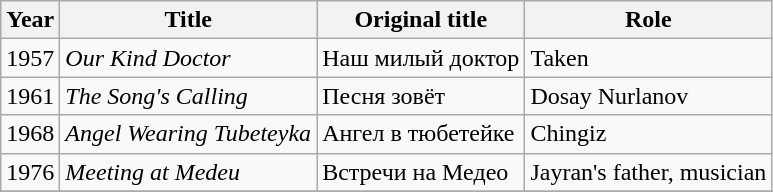<table class="wikitable" style="margin-right: 0;">
<tr>
<th rowspan= width="33">Year</th>
<th rowspan= width="350">Title</th>
<th rowspan= width="350">Original title</th>
<th rowspan= width="350">Role</th>
</tr>
<tr>
<td>1957</td>
<td><em>Our Kind Doctor</em></td>
<td>Наш милый доктор</td>
<td>Taken</td>
</tr>
<tr>
<td>1961</td>
<td><em>The Song's Calling</em></td>
<td>Песня зовёт</td>
<td>Dosay Nurlanov</td>
</tr>
<tr>
<td>1968</td>
<td><em>Angel Wearing Tubeteyka</em></td>
<td>Ангел в тюбетейке</td>
<td>Chingiz</td>
</tr>
<tr>
<td>1976</td>
<td><em>Meeting at Medeu</em></td>
<td>Встречи на Медео</td>
<td>Jayran's father, musician</td>
</tr>
<tr>
</tr>
</table>
